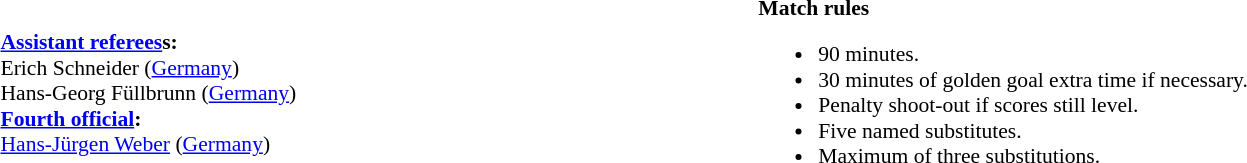<table style="width:100%; font-size:90%;">
<tr>
<td><br><strong><a href='#'>Assistant referees</a>s:</strong>
<br> Erich Schneider (<a href='#'>Germany</a>)
<br> Hans-Georg Füllbrunn (<a href='#'>Germany</a>)
<br><strong><a href='#'>Fourth official</a>:</strong>
<br> <a href='#'>Hans-Jürgen Weber</a> (<a href='#'>Germany</a>)</td>
<td style="width:60%; vertical-align:top;"><br><strong>Match rules</strong><ul><li>90 minutes.</li><li>30 minutes of golden goal extra time if necessary.</li><li>Penalty shoot-out if scores still level.</li><li>Five named substitutes.</li><li>Maximum of three substitutions.</li></ul></td>
</tr>
</table>
